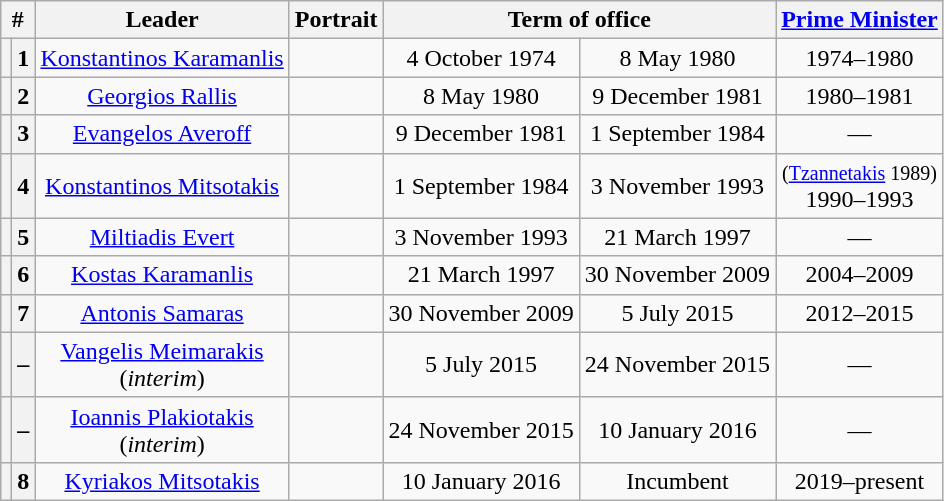<table class="wikitable"  style="text-align:center;">
<tr>
<th colspan=2>#</th>
<th>Leader</th>
<th>Portrait</th>
<th colspan=2>Term of office</th>
<th><a href='#'>Prime Minister</a></th>
</tr>
<tr>
<th></th>
<th>1</th>
<td><a href='#'>Konstantinos Karamanlis</a></td>
<td></td>
<td>4 October 1974</td>
<td>8 May 1980</td>
<td>1974–1980</td>
</tr>
<tr>
<th></th>
<th>2</th>
<td><a href='#'>Georgios Rallis</a></td>
<td></td>
<td>8 May 1980</td>
<td>9 December 1981</td>
<td>1980–1981</td>
</tr>
<tr>
<th></th>
<th>3</th>
<td><a href='#'>Evangelos Averoff</a></td>
<td></td>
<td>9 December 1981</td>
<td>1 September 1984</td>
<td>—</td>
</tr>
<tr>
<th></th>
<th>4</th>
<td><a href='#'>Konstantinos Mitsotakis</a></td>
<td></td>
<td>1 September 1984</td>
<td>3 November 1993</td>
<td><small>(<a href='#'>Tzannetakis</a> 1989)</small><br>1990–1993</td>
</tr>
<tr>
<th></th>
<th>5</th>
<td><a href='#'>Miltiadis Evert</a></td>
<td></td>
<td>3 November 1993</td>
<td>21 March 1997</td>
<td>—</td>
</tr>
<tr>
<th></th>
<th>6</th>
<td><a href='#'>Kostas Karamanlis</a></td>
<td></td>
<td>21 March 1997</td>
<td>30 November 2009</td>
<td>2004–2009</td>
</tr>
<tr>
<th></th>
<th>7</th>
<td><a href='#'>Antonis Samaras</a></td>
<td></td>
<td>30 November 2009</td>
<td>5 July 2015</td>
<td>2012–2015</td>
</tr>
<tr>
<th></th>
<th>–</th>
<td><a href='#'>Vangelis Meimarakis</a><br>(<em>interim</em>)</td>
<td></td>
<td>5 July 2015</td>
<td>24 November 2015</td>
<td>—</td>
</tr>
<tr>
<th></th>
<th>–</th>
<td><a href='#'>Ioannis Plakiotakis</a><br>(<em>interim</em>)</td>
<td></td>
<td>24 November 2015</td>
<td>10 January 2016</td>
<td>—</td>
</tr>
<tr>
<th></th>
<th>8</th>
<td><a href='#'>Kyriakos Mitsotakis</a></td>
<td></td>
<td>10 January 2016</td>
<td>Incumbent</td>
<td>2019–present</td>
</tr>
</table>
